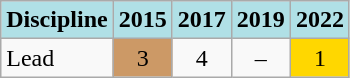<table class="wikitable" style="text-align: center;">
<tr>
<th style="background: #b0e0e6;" scope=col>Discipline</th>
<th style="background: #b0e0e6;" scope=col>2015</th>
<th style="background: #b0e0e6;" scope=col>2017</th>
<th style="background: #b0e0e6;" scope=col>2019</th>
<th style="background: #b0e0e6;" scope=col>2022</th>
</tr>
<tr>
<td align="left">Lead</td>
<td style="background: #cc9966;">3</td>
<td>4</td>
<td>–</td>
<td style="background: gold">1</td>
</tr>
</table>
